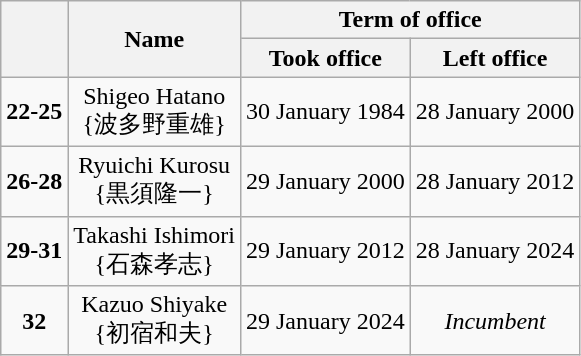<table class="wikitable" style="text-align:center">
<tr>
<th rowspan=2></th>
<th rowspan=2>Name</th>
<th colspan=2>Term of office</th>
</tr>
<tr>
<th>Took office</th>
<th>Left office</th>
</tr>
<tr>
<td><strong>22-25</strong></td>
<td>Shigeo Hatano<br>{波多野重雄}<br></td>
<td>30 January 1984</td>
<td>28 January 2000</td>
</tr>
<tr>
<td><strong>26-28</strong></td>
<td>Ryuichi Kurosu<br>{黒須隆一}<br></td>
<td>29 January 2000</td>
<td>28 January 2012</td>
</tr>
<tr>
<td><strong>29-31</strong></td>
<td>Takashi Ishimori<br>{石森孝志}<br></td>
<td>29 January 2012</td>
<td>28 January 2024</td>
</tr>
<tr>
<td><strong>32</strong></td>
<td>Kazuo Shiyake<br>{初宿和夫}<br></td>
<td>29 January 2024</td>
<td><em>Incumbent</em></td>
</tr>
</table>
